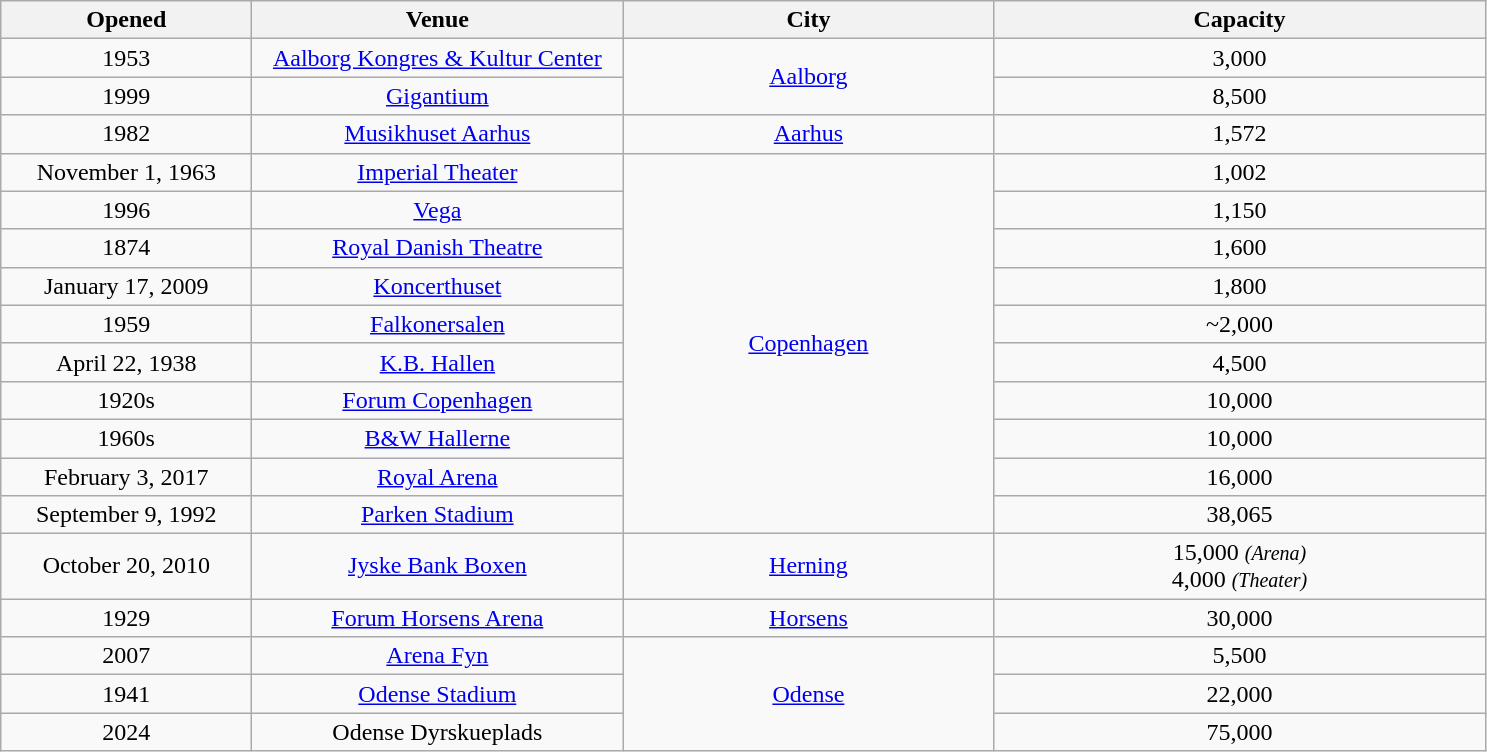<table class="sortable wikitable" style="text-align:center;">
<tr>
<th scope="col" style="width:10em;">Opened</th>
<th scope="col" style="width:15em;">Venue</th>
<th scope="col" style="width:15em;">City</th>
<th scope="col" style="width:20em;">Capacity</th>
</tr>
<tr>
<td>1953</td>
<td><a href='#'>Aalborg Kongres & Kultur Center</a></td>
<td rowspan="2"><a href='#'>Aalborg</a></td>
<td>3,000</td>
</tr>
<tr>
<td>1999</td>
<td><a href='#'>Gigantium</a></td>
<td>8,500</td>
</tr>
<tr>
<td>1982</td>
<td><a href='#'>Musikhuset Aarhus</a></td>
<td><a href='#'>Aarhus</a></td>
<td>1,572</td>
</tr>
<tr>
<td>November 1, 1963</td>
<td><a href='#'>Imperial Theater</a></td>
<td rowspan="10"><a href='#'>Copenhagen</a></td>
<td>1,002</td>
</tr>
<tr>
<td>1996</td>
<td><a href='#'>Vega</a></td>
<td>1,150</td>
</tr>
<tr>
<td>1874</td>
<td><a href='#'>Royal Danish Theatre</a></td>
<td>1,600</td>
</tr>
<tr>
<td>January 17, 2009</td>
<td><a href='#'>Koncerthuset</a></td>
<td>1,800</td>
</tr>
<tr>
<td>1959</td>
<td><a href='#'>Falkonersalen</a></td>
<td>~2,000</td>
</tr>
<tr>
<td>April 22, 1938</td>
<td><a href='#'>K.B. Hallen</a></td>
<td>4,500</td>
</tr>
<tr>
<td>1920s</td>
<td><a href='#'>Forum Copenhagen</a></td>
<td>10,000</td>
</tr>
<tr>
<td>1960s</td>
<td><a href='#'>B&W Hallerne</a></td>
<td>10,000</td>
</tr>
<tr>
<td>February 3, 2017</td>
<td><a href='#'>Royal Arena</a></td>
<td>16,000</td>
</tr>
<tr>
<td>September 9, 1992</td>
<td><a href='#'>Parken Stadium</a></td>
<td>38,065</td>
</tr>
<tr>
<td>October 20, 2010</td>
<td><a href='#'>Jyske Bank Boxen</a></td>
<td><a href='#'>Herning</a></td>
<td>15,000 <small><em>(Arena)</em></small><br>4,000 <small><em>(Theater)</em></small></td>
</tr>
<tr>
<td>1929</td>
<td><a href='#'>Forum Horsens Arena</a></td>
<td><a href='#'>Horsens</a></td>
<td>30,000</td>
</tr>
<tr>
<td>2007</td>
<td><a href='#'>Arena Fyn</a></td>
<td rowspan="3"><a href='#'>Odense</a></td>
<td>5,500</td>
</tr>
<tr>
<td>1941</td>
<td><a href='#'>Odense Stadium</a></td>
<td>22,000</td>
</tr>
<tr>
<td>2024</td>
<td>Odense Dyrskueplads</td>
<td>75,000</td>
</tr>
</table>
